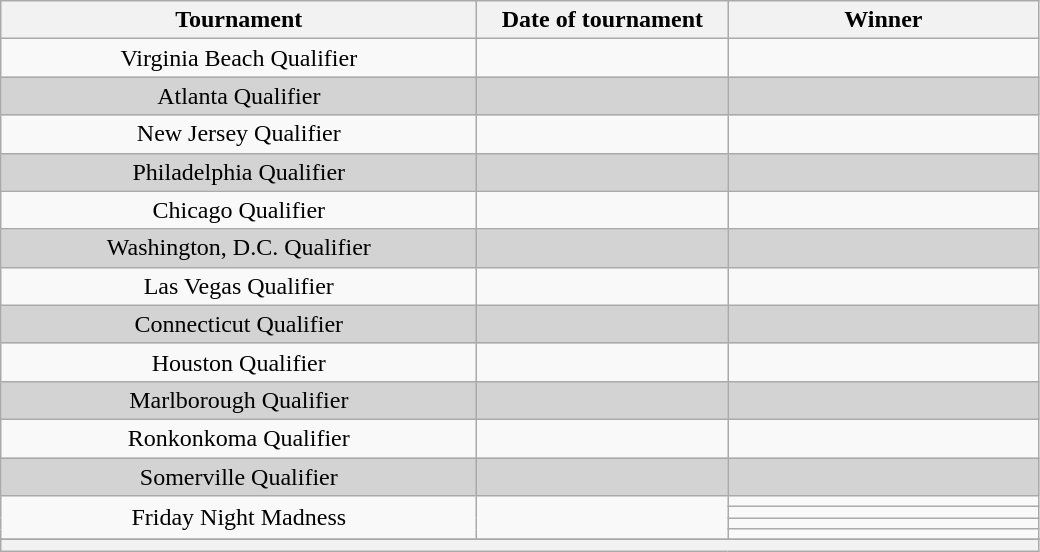<table class="wikitable sortable">
<tr>
<th scope="col" style="width: 310px;">Tournament</th>
<th scope="col" style="width: 160px;">Date of tournament</th>
<th scope="col" style="width: 200px;">Winner</th>
</tr>
<tr>
<td align="center">Virginia Beach Qualifier</td>
<td align="center"></td>
<td></td>
</tr>
<tr style="background:lightgrey">
<td align="center">Atlanta Qualifier</td>
<td align="center"></td>
<td></td>
</tr>
<tr>
<td align="center">New Jersey Qualifier</td>
<td align="center"></td>
<td></td>
</tr>
<tr style="background:lightgrey">
<td align="center">Philadelphia Qualifier</td>
<td align="center"></td>
<td></td>
</tr>
<tr>
<td align="center">Chicago Qualifier</td>
<td align="center"></td>
<td></td>
</tr>
<tr style="background:lightgrey">
<td align="center">Washington, D.C. Qualifier</td>
<td align="center"></td>
<td></td>
</tr>
<tr>
<td align="center">Las Vegas Qualifier</td>
<td align="center"></td>
<td></td>
</tr>
<tr style="background:lightgrey">
<td align="center">Connecticut Qualifier</td>
<td align="center"></td>
<td></td>
</tr>
<tr>
<td align="center">Houston Qualifier</td>
<td align="center"></td>
<td></td>
</tr>
<tr style="background:lightgrey">
<td align="center">Marlborough Qualifier</td>
<td align="center"></td>
<td></td>
</tr>
<tr>
<td align="center">Ronkonkoma Qualifier</td>
<td align="center"></td>
<td></td>
</tr>
<tr style="background:lightgrey">
<td align="center">Somerville Qualifier</td>
<td align="center"></td>
<td></td>
</tr>
<tr>
<td rowspan="4" align="center">Friday Night Madness</td>
<td rowspan="4" align="center"></td>
<td></td>
</tr>
<tr>
<td></td>
</tr>
<tr>
<td></td>
</tr>
<tr>
<td></td>
</tr>
<tr>
</tr>
<tr>
<th colspan="3"></th>
</tr>
</table>
